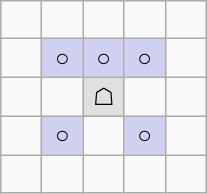<table border="1" class="wikitable">
<tr align=center>
<td width="20"> </td>
<td width="20"> </td>
<td width="20"> </td>
<td width="20"> </td>
<td width="20"> </td>
</tr>
<tr align=center>
<td> </td>
<td style="background:#d0d0f0;">○</td>
<td style="background:#d0d0f0;">○</td>
<td style="background:#d0d0f0;">○</td>
<td> </td>
</tr>
<tr align=center>
<td> </td>
<td> </td>
<td style="background:#e0e0e0;">☖</td>
<td> </td>
<td> </td>
</tr>
<tr align=center>
<td> </td>
<td style="background:#d0d0f0;">○</td>
<td> </td>
<td style="background:#d0d0f0;">○</td>
<td> </td>
</tr>
<tr align=center>
<td> </td>
<td> </td>
<td> </td>
<td> </td>
<td> </td>
</tr>
</table>
